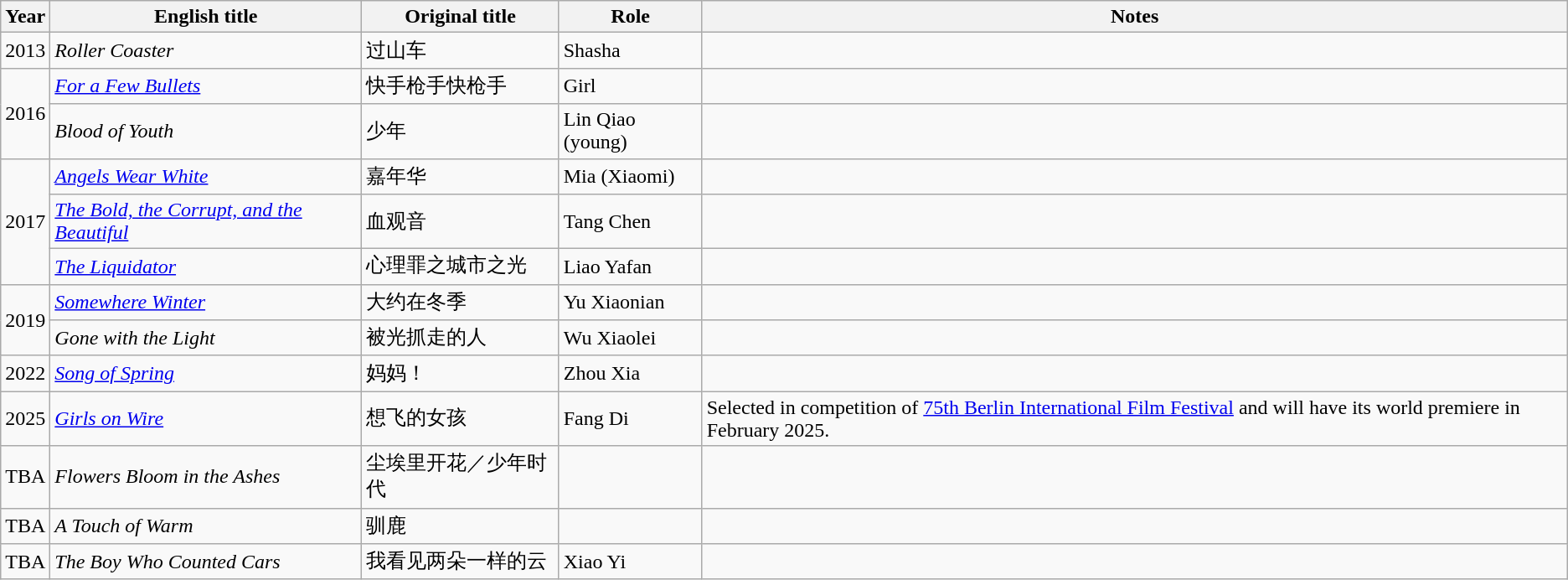<table class="wikitable sortable">
<tr>
<th>Year</th>
<th>English title</th>
<th>Original title</th>
<th>Role</th>
<th class="unsortable">Notes</th>
</tr>
<tr>
<td>2013</td>
<td><em>Roller Coaster</em></td>
<td>过山车</td>
<td>Shasha</td>
<td></td>
</tr>
<tr>
<td rowspan=2>2016</td>
<td><em><a href='#'>For a Few Bullets</a></em></td>
<td>快手枪手快枪手</td>
<td>Girl</td>
<td></td>
</tr>
<tr>
<td><em>Blood of Youth</em></td>
<td>少年</td>
<td>Lin Qiao (young)</td>
<td></td>
</tr>
<tr>
<td rowspan=3>2017</td>
<td><em><a href='#'>Angels Wear White</a></em></td>
<td>嘉年华</td>
<td>Mia (Xiaomi)</td>
<td></td>
</tr>
<tr>
<td><em><a href='#'>The Bold, the Corrupt, and the Beautiful</a></em></td>
<td>血观音</td>
<td>Tang Chen</td>
<td></td>
</tr>
<tr>
<td><em><a href='#'>The Liquidator</a></em></td>
<td>心理罪之城市之光</td>
<td>Liao Yafan</td>
<td></td>
</tr>
<tr>
<td rowspan=2>2019</td>
<td><em><a href='#'>Somewhere Winter</a></em></td>
<td>大约在冬季</td>
<td>Yu Xiaonian</td>
<td></td>
</tr>
<tr>
<td><em>Gone with the Light</em></td>
<td>被光抓走的人</td>
<td>Wu Xiaolei</td>
<td></td>
</tr>
<tr>
<td>2022</td>
<td><em><a href='#'>Song of Spring</a></em></td>
<td>妈妈！</td>
<td>Zhou Xia</td>
<td></td>
</tr>
<tr>
<td>2025</td>
<td><em><a href='#'>Girls on Wire</a></em></td>
<td>想飞的女孩</td>
<td>Fang Di</td>
<td>Selected in competition of <a href='#'>75th Berlin International Film Festival</a> and will have its world premiere in February 2025.</td>
</tr>
<tr>
<td>TBA</td>
<td><em>Flowers Bloom in the Ashes</em></td>
<td>尘埃里开花／少年时代</td>
<td></td>
<td></td>
</tr>
<tr>
<td>TBA</td>
<td><em>A Touch of Warm</em></td>
<td>驯鹿</td>
<td></td>
<td></td>
</tr>
<tr>
<td>TBA</td>
<td><em>The Boy Who Counted Cars</em></td>
<td>我看见两朵一样的云</td>
<td>Xiao Yi</td>
<td></td>
</tr>
</table>
